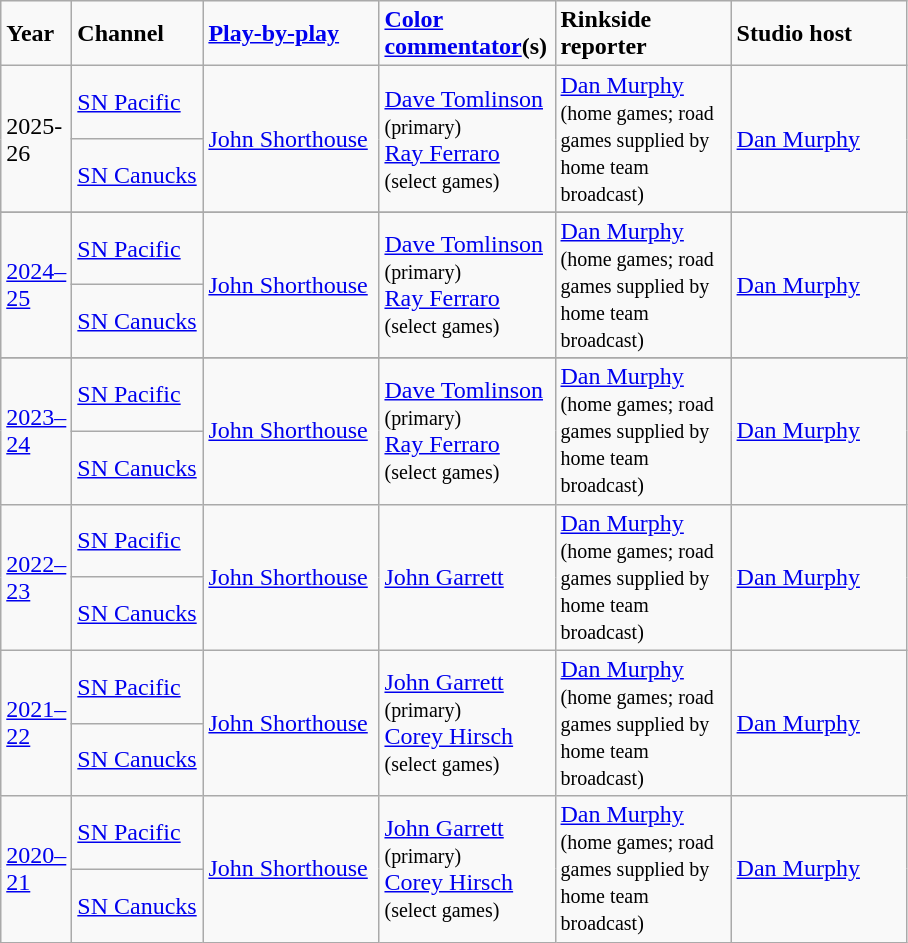<table class="wikitable">
<tr>
<td style="width:40px;"><strong>Year</strong></td>
<td style="width:80px;"><strong>Channel</strong></td>
<td style="width:110px;"><strong><a href='#'>Play-by-play</a></strong></td>
<td style="width:110px;"><strong><a href='#'>Color commentator</a>(s)</strong></td>
<td style="width:110px;"><strong>Rinkside reporter</strong></td>
<td style="width:110px;"><strong>Studio host</strong></td>
</tr>
<tr>
<td rowspan="2">2025-26</td>
<td><a href='#'>SN Pacific</a></td>
<td rowspan="2"><a href='#'>John Shorthouse</a></td>
<td rowspan="2"><a href='#'>Dave Tomlinson</a> <small>(primary)</small><br><a href='#'>Ray Ferraro</a> <small>(select games)</small></td>
<td rowspan="2"><a href='#'>Dan Murphy</a> <small>(home games; road games supplied by home team broadcast)</small></td>
<td rowspan="2"><a href='#'>Dan Murphy</a></td>
</tr>
<tr>
<td><a href='#'>SN Canucks</a></td>
</tr>
<tr>
</tr>
<tr>
<td rowspan="2"><a href='#'>2024–25</a></td>
<td><a href='#'>SN Pacific</a></td>
<td rowspan="2"><a href='#'>John Shorthouse</a></td>
<td rowspan="2"><a href='#'>Dave Tomlinson</a> <small>(primary)</small><br><a href='#'>Ray Ferraro</a> <small>(select games)</small></td>
<td rowspan="2"><a href='#'>Dan Murphy</a> <small>(home games; road games supplied by home team broadcast)</small></td>
<td rowspan="2"><a href='#'>Dan Murphy</a></td>
</tr>
<tr>
<td><a href='#'>SN Canucks</a></td>
</tr>
<tr>
</tr>
<tr>
<td rowspan="2"><a href='#'>2023–24</a></td>
<td><a href='#'>SN Pacific</a></td>
<td rowspan="2"><a href='#'>John Shorthouse</a></td>
<td rowspan="2"><a href='#'>Dave Tomlinson</a> <small>(primary)</small><br><a href='#'>Ray Ferraro</a> <small>(select games)</small></td>
<td rowspan="2"><a href='#'>Dan Murphy</a> <small>(home games; road games supplied by home team broadcast)</small></td>
<td rowspan="2"><a href='#'>Dan Murphy</a></td>
</tr>
<tr>
<td><a href='#'>SN Canucks</a></td>
</tr>
<tr>
<td rowspan="2"><a href='#'>2022–23</a></td>
<td><a href='#'>SN Pacific</a></td>
<td rowspan="2"><a href='#'>John Shorthouse</a></td>
<td rowspan="2"><a href='#'>John Garrett</a></td>
<td rowspan="2"><a href='#'>Dan Murphy</a> <small>(home games; road games supplied by home team broadcast)</small></td>
<td rowspan="2"><a href='#'>Dan Murphy</a></td>
</tr>
<tr>
<td><a href='#'>SN Canucks</a></td>
</tr>
<tr>
<td rowspan="2"><a href='#'>2021–22</a></td>
<td><a href='#'>SN Pacific</a></td>
<td rowspan="2"><a href='#'>John Shorthouse</a></td>
<td rowspan="2"><a href='#'>John Garrett</a> <small>(primary)</small><br><a href='#'>Corey Hirsch</a> <small>(select games)</small></td>
<td rowspan="2"><a href='#'>Dan Murphy</a> <small>(home games; road games supplied by home team broadcast)</small></td>
<td rowspan="2"><a href='#'>Dan Murphy</a></td>
</tr>
<tr>
<td><a href='#'>SN Canucks</a></td>
</tr>
<tr>
<td rowspan="2"><a href='#'>2020–21</a></td>
<td><a href='#'>SN Pacific</a></td>
<td rowspan="2"><a href='#'>John Shorthouse</a></td>
<td rowspan="2"><a href='#'>John Garrett</a> <small>(primary)</small><br><a href='#'>Corey Hirsch</a> <small>(select games)</small></td>
<td rowspan="2"><a href='#'>Dan Murphy</a> <small>(home games; road games supplied by home team broadcast)</small></td>
<td rowspan="2"><a href='#'>Dan Murphy</a></td>
</tr>
<tr>
<td><a href='#'>SN Canucks</a></td>
</tr>
</table>
